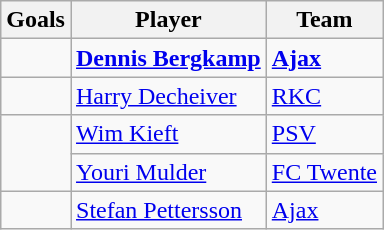<table class="wikitable">
<tr>
<th>Goals</th>
<th>Player</th>
<th>Team</th>
</tr>
<tr>
<td></td>
<td> <strong><a href='#'>Dennis Bergkamp</a></strong></td>
<td><strong><a href='#'>Ajax</a></strong></td>
</tr>
<tr>
<td></td>
<td> <a href='#'>Harry Decheiver</a></td>
<td><a href='#'>RKC</a></td>
</tr>
<tr>
<td rowspan="2"></td>
<td> <a href='#'>Wim Kieft</a></td>
<td><a href='#'>PSV</a></td>
</tr>
<tr>
<td> <a href='#'>Youri Mulder</a></td>
<td><a href='#'>FC Twente</a></td>
</tr>
<tr>
<td></td>
<td> <a href='#'>Stefan Pettersson</a></td>
<td><a href='#'>Ajax</a></td>
</tr>
</table>
